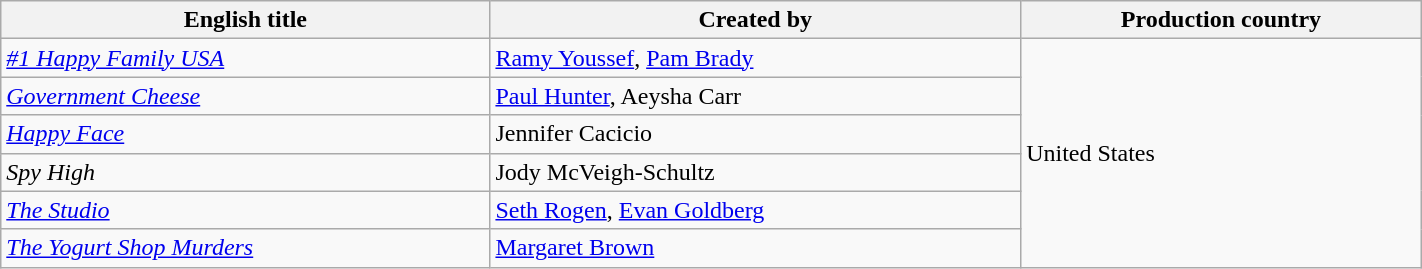<table class="wikitable plainrowheaders" style="width:75%; margin-bottom:4px">
<tr>
<th scope="col">English title</th>
<th scope="col">Created by</th>
<th scope="col">Production country</th>
</tr>
<tr>
<td scope="row"><em><a href='#'>#1 Happy Family USA</a></em></td>
<td><a href='#'>Ramy Youssef</a>, <a href='#'>Pam Brady</a></td>
<td rowspan="6">United States</td>
</tr>
<tr>
<td scope="row"><em><a href='#'>Government Cheese</a></em></td>
<td><a href='#'>Paul Hunter</a>, Aeysha Carr</td>
</tr>
<tr>
<td scope="row"><em><a href='#'>Happy Face</a></em></td>
<td>Jennifer Cacicio</td>
</tr>
<tr>
<td scope="row"><em>Spy High</em></td>
<td>Jody McVeigh-Schultz</td>
</tr>
<tr>
<td scope="row"><em><a href='#'>The Studio</a></em></td>
<td><a href='#'>Seth Rogen</a>, <a href='#'>Evan Goldberg</a></td>
</tr>
<tr>
<td scope="row"><em><a href='#'>The Yogurt Shop Murders</a></em></td>
<td><a href='#'>Margaret Brown</a></td>
</tr>
</table>
